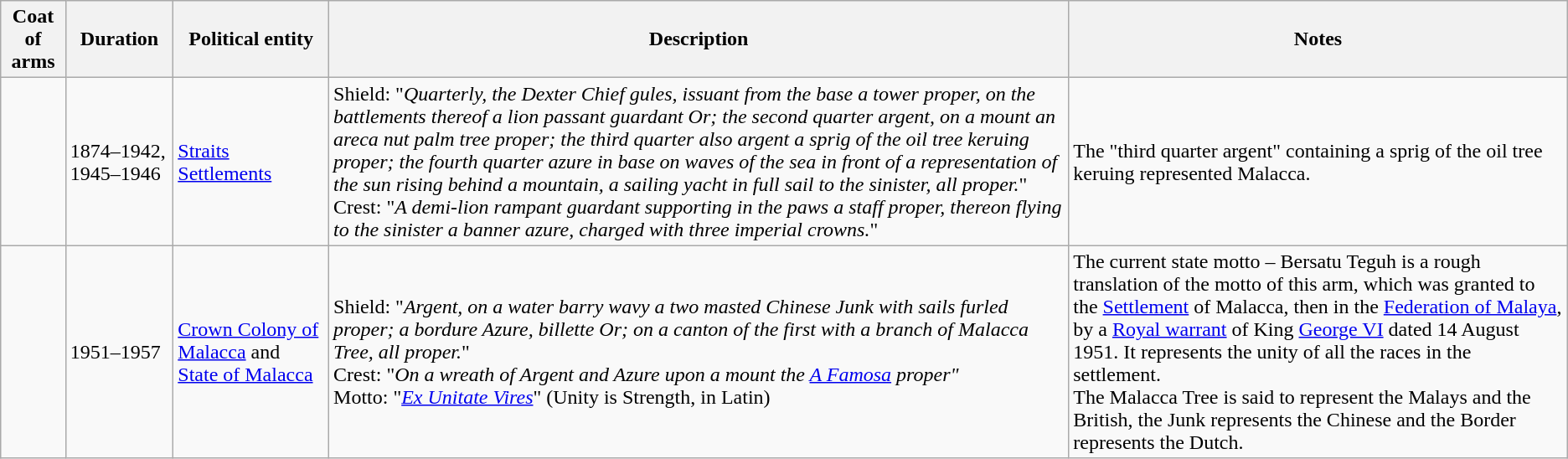<table class="wikitable">
<tr>
<th>Coat of arms</th>
<th>Duration</th>
<th>Political entity</th>
<th>Description</th>
<th>Notes</th>
</tr>
<tr>
<td></td>
<td>1874–1942, 1945–1946</td>
<td><a href='#'>Straits Settlements</a></td>
<td>Shield: "<em>Quarterly, the Dexter Chief gules, issuant from the base a tower proper, on the battlements thereof a lion passant guardant Or; the second quarter argent, on a mount an areca nut palm tree proper; the third quarter also argent a sprig of the oil tree keruing proper; the fourth quarter azure in base on waves of the sea in front of a representation of the sun rising behind a mountain, a sailing yacht in full sail to the sinister, all proper.</em>"<br>Crest: "<em>A demi-lion rampant guardant supporting in the paws a staff proper, thereon flying to the sinister a banner azure, charged with three imperial crowns.</em>"</td>
<td>The "third quarter argent" containing a sprig of the oil tree keruing represented Malacca.</td>
</tr>
<tr>
<td></td>
<td>1951–1957</td>
<td><a href='#'>Crown Colony of Malacca</a> and <a href='#'>State of Malacca</a></td>
<td>Shield: "<em>Argent, on a water barry wavy a two masted Chinese Junk with sails furled proper; a bordure Azure, billette Or; on a canton of the first with a branch of Malacca Tree, all proper.</em>"<br>Crest: "<em>On a wreath of Argent and Azure upon a mount the <a href='#'>A Famosa</a> proper"</em><br>Motto: "<em><a href='#'>Ex Unitate Vires</a></em>" (Unity is Strength, in Latin)</td>
<td>The current state motto – Bersatu Teguh is a rough translation of the motto of this arm, which was granted to the <a href='#'>Settlement</a> of Malacca, then in the <a href='#'>Federation of Malaya</a>, by a <a href='#'>Royal warrant</a> of King <a href='#'>George VI</a> dated 14 August 1951. It represents the unity of all the races in the settlement.<br>The Malacca Tree is said to represent the Malays and the British, the Junk represents the Chinese and the Border represents the Dutch.</td>
</tr>
</table>
